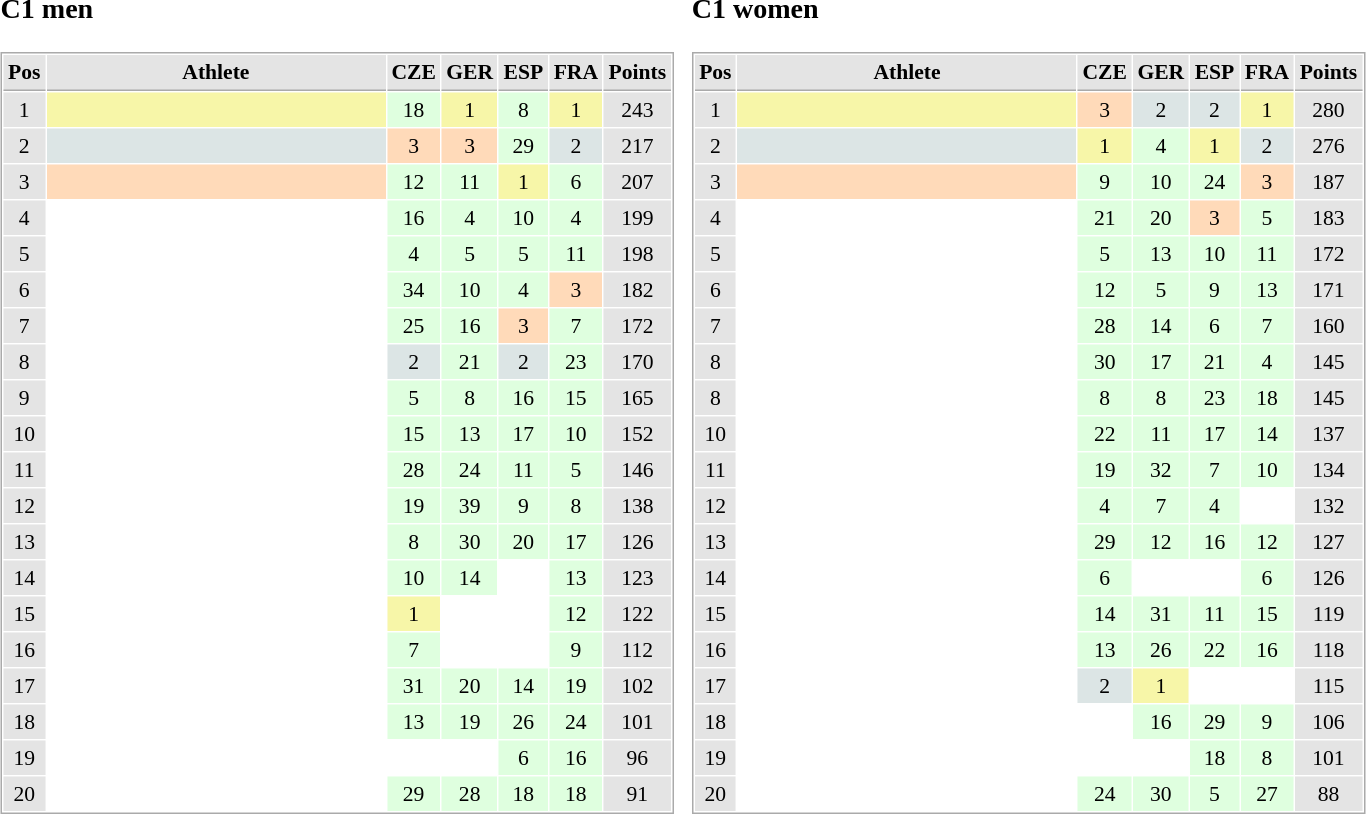<table border="0" cellspacing="10">
<tr>
<td><br><h3>C1 men</h3><table cellspacing="1" cellpadding="3" style="border:1px solid #AAAAAA;font-size:90%">
<tr bgcolor="#E4E4E4">
<th style="border-bottom:1px solid #AAAAAA" width=10>Pos</th>
<th style="border-bottom:1px solid #AAAAAA" width=220>Athlete</th>
<th style="border-bottom:1px solid #AAAAAA" width=20>CZE</th>
<th style="border-bottom:1px solid #AAAAAA" width=20>GER</th>
<th style="border-bottom:1px solid #AAAAAA" width=20>ESP</th>
<th style="border-bottom:1px solid #AAAAAA" width=20>FRA</th>
<th style="border-bottom:1px solid #AAAAAA" width=20>Points</th>
</tr>
<tr align="center">
<td style="background:#E4E4E4;">1</td>
<td align="left" style="background:#F7F6A8;"></td>
<td style="background:#DFFFDF;">18</td>
<td style="background:#F7F6A8;">1</td>
<td style="background:#DFFFDF;">8</td>
<td style="background:#F7F6A8;">1</td>
<td style="background:#E4E4E4;">243</td>
</tr>
<tr align="center">
<td style="background:#E4E4E4;">2</td>
<td align="left" style="background:#DCE5E5;"></td>
<td style="background:#FFDAB9;">3</td>
<td style="background:#FFDAB9;">3</td>
<td style="background:#DFFFDF;">29</td>
<td style="background:#DCE5E5;">2</td>
<td style="background:#E4E4E4;">217</td>
</tr>
<tr align="center">
<td style="background:#E4E4E4;">3</td>
<td align="left" style="background:#FFDAB9;"></td>
<td style="background:#DFFFDF;">12</td>
<td style="background:#DFFFDF;">11</td>
<td style="background:#F7F6A8;">1</td>
<td style="background:#DFFFDF;">6</td>
<td style="background:#E4E4E4;">207</td>
</tr>
<tr align="center">
<td style="background:#E4E4E4;">4</td>
<td align="left"></td>
<td style="background:#DFFFDF;">16</td>
<td style="background:#DFFFDF;">4</td>
<td style="background:#DFFFDF;">10</td>
<td style="background:#DFFFDF;">4</td>
<td style="background:#E4E4E4;">199</td>
</tr>
<tr align="center">
<td style="background:#E4E4E4;">5</td>
<td align="left"></td>
<td style="background:#DFFFDF;">4</td>
<td style="background:#DFFFDF;">5</td>
<td style="background:#DFFFDF;">5</td>
<td style="background:#DFFFDF;">11</td>
<td style="background:#E4E4E4;">198</td>
</tr>
<tr align="center">
<td style="background:#E4E4E4;">6</td>
<td align="left"></td>
<td style="background:#DFFFDF;">34</td>
<td style="background:#DFFFDF;">10</td>
<td style="background:#DFFFDF;">4</td>
<td style="background:#FFDAB9;">3</td>
<td style="background:#E4E4E4;">182</td>
</tr>
<tr align="center">
<td style="background:#E4E4E4;">7</td>
<td align="left"></td>
<td style="background:#DFFFDF;">25</td>
<td style="background:#DFFFDF;">16</td>
<td style="background:#FFDAB9;">3</td>
<td style="background:#DFFFDF;">7</td>
<td style="background:#E4E4E4;">172</td>
</tr>
<tr align="center">
<td style="background:#E4E4E4;">8</td>
<td align="left"></td>
<td style="background:#DCE5E5;">2</td>
<td style="background:#DFFFDF;">21</td>
<td style="background:#DCE5E5;">2</td>
<td style="background:#DFFFDF;">23</td>
<td style="background:#E4E4E4;">170</td>
</tr>
<tr align="center">
<td style="background:#E4E4E4;">9</td>
<td align="left"></td>
<td style="background:#DFFFDF;">5</td>
<td style="background:#DFFFDF;">8</td>
<td style="background:#DFFFDF;">16</td>
<td style="background:#DFFFDF;">15</td>
<td style="background:#E4E4E4;">165</td>
</tr>
<tr align="center">
<td style="background:#E4E4E4;">10</td>
<td align="left"></td>
<td style="background:#DFFFDF;">15</td>
<td style="background:#DFFFDF;">13</td>
<td style="background:#DFFFDF;">17</td>
<td style="background:#DFFFDF;">10</td>
<td style="background:#E4E4E4;">152</td>
</tr>
<tr align="center">
<td style="background:#E4E4E4;">11</td>
<td align="left"></td>
<td style="background:#DFFFDF;">28</td>
<td style="background:#DFFFDF;">24</td>
<td style="background:#DFFFDF;">11</td>
<td style="background:#DFFFDF;">5</td>
<td style="background:#E4E4E4;">146</td>
</tr>
<tr align="center">
<td style="background:#E4E4E4;">12</td>
<td align="left"></td>
<td style="background:#DFFFDF;">19</td>
<td style="background:#DFFFDF;">39</td>
<td style="background:#DFFFDF;">9</td>
<td style="background:#DFFFDF;">8</td>
<td style="background:#E4E4E4;">138</td>
</tr>
<tr align="center">
<td style="background:#E4E4E4;">13</td>
<td align="left"></td>
<td style="background:#DFFFDF;">8</td>
<td style="background:#DFFFDF;">30</td>
<td style="background:#DFFFDF;">20</td>
<td style="background:#DFFFDF;">17</td>
<td style="background:#E4E4E4;">126</td>
</tr>
<tr align="center">
<td style="background:#E4E4E4;">14</td>
<td align="left"></td>
<td style="background:#DFFFDF;">10</td>
<td style="background:#DFFFDF;">14</td>
<td></td>
<td style="background:#DFFFDF;">13</td>
<td style="background:#E4E4E4;">123</td>
</tr>
<tr align="center">
<td style="background:#E4E4E4;">15</td>
<td align="left"></td>
<td style="background:#F7F6A8;">1</td>
<td></td>
<td></td>
<td style="background:#DFFFDF;">12</td>
<td style="background:#E4E4E4;">122</td>
</tr>
<tr align="center">
<td style="background:#E4E4E4;">16</td>
<td align="left"></td>
<td style="background:#DFFFDF;">7</td>
<td></td>
<td></td>
<td style="background:#DFFFDF;">9</td>
<td style="background:#E4E4E4;">112</td>
</tr>
<tr align="center">
<td style="background:#E4E4E4;">17</td>
<td align="left"></td>
<td style="background:#DFFFDF;">31</td>
<td style="background:#DFFFDF;">20</td>
<td style="background:#DFFFDF;">14</td>
<td style="background:#DFFFDF;">19</td>
<td style="background:#E4E4E4;">102</td>
</tr>
<tr align="center">
<td style="background:#E4E4E4;">18</td>
<td align="left"></td>
<td style="background:#DFFFDF;">13</td>
<td style="background:#DFFFDF;">19</td>
<td style="background:#DFFFDF;">26</td>
<td style="background:#DFFFDF;">24</td>
<td style="background:#E4E4E4;">101</td>
</tr>
<tr align="center">
<td style="background:#E4E4E4;">19</td>
<td align="left"></td>
<td></td>
<td></td>
<td style="background:#DFFFDF;">6</td>
<td style="background:#DFFFDF;">16</td>
<td style="background:#E4E4E4;">96</td>
</tr>
<tr align="center">
<td style="background:#E4E4E4;">20</td>
<td align="left"></td>
<td style="background:#DFFFDF;">29</td>
<td style="background:#DFFFDF;">28</td>
<td style="background:#DFFFDF;">18</td>
<td style="background:#DFFFDF;">18</td>
<td style="background:#E4E4E4;">91</td>
</tr>
</table>
</td>
<td><br><h3>C1 women</h3><table cellspacing="1" cellpadding="3" style="border:1px solid #AAAAAA;font-size:90%">
<tr bgcolor="#E4E4E4">
<th style="border-bottom:1px solid #AAAAAA" width=10>Pos</th>
<th style="border-bottom:1px solid #AAAAAA" width=220>Athlete</th>
<th style="border-bottom:1px solid #AAAAAA" width=20>CZE</th>
<th style="border-bottom:1px solid #AAAAAA" width=20>GER</th>
<th style="border-bottom:1px solid #AAAAAA" width=20>ESP</th>
<th style="border-bottom:1px solid #AAAAAA" width=20>FRA</th>
<th style="border-bottom:1px solid #AAAAAA" width=20>Points</th>
</tr>
<tr align="center">
<td style="background:#E4E4E4;">1</td>
<td align="left" style="background:#F7F6A8;"></td>
<td style="background:#FFDAB9;">3</td>
<td style="background:#DCE5E5;">2</td>
<td style="background:#DCE5E5;">2</td>
<td style="background:#F7F6A8;">1</td>
<td style="background:#E4E4E4;">280</td>
</tr>
<tr align="center">
<td style="background:#E4E4E4;">2</td>
<td align="left" style="background:#DCE5E5;"></td>
<td style="background:#F7F6A8;">1</td>
<td style="background:#DFFFDF;">4</td>
<td style="background:#F7F6A8;">1</td>
<td style="background:#DCE5E5;">2</td>
<td style="background:#E4E4E4;">276</td>
</tr>
<tr align="center">
<td style="background:#E4E4E4;">3</td>
<td align="left" style="background:#FFDAB9;"></td>
<td style="background:#DFFFDF;">9</td>
<td style="background:#DFFFDF;">10</td>
<td style="background:#DFFFDF;">24</td>
<td style="background:#FFDAB9;">3</td>
<td style="background:#E4E4E4;">187</td>
</tr>
<tr align="center">
<td style="background:#E4E4E4;">4</td>
<td align="left"></td>
<td style="background:#DFFFDF;">21</td>
<td style="background:#DFFFDF;">20</td>
<td style="background:#FFDAB9;">3</td>
<td style="background:#DFFFDF;">5</td>
<td style="background:#E4E4E4;">183</td>
</tr>
<tr align="center">
<td style="background:#E4E4E4;">5</td>
<td align="left"></td>
<td style="background:#DFFFDF;">5</td>
<td style="background:#DFFFDF;">13</td>
<td style="background:#DFFFDF;">10</td>
<td style="background:#DFFFDF;">11</td>
<td style="background:#E4E4E4;">172</td>
</tr>
<tr align="center">
<td style="background:#E4E4E4;">6</td>
<td align="left"></td>
<td style="background:#DFFFDF;">12</td>
<td style="background:#DFFFDF;">5</td>
<td style="background:#DFFFDF;">9</td>
<td style="background:#DFFFDF;">13</td>
<td style="background:#E4E4E4;">171</td>
</tr>
<tr align="center">
<td style="background:#E4E4E4;">7</td>
<td align="left"></td>
<td style="background:#DFFFDF;">28</td>
<td style="background:#DFFFDF;">14</td>
<td style="background:#DFFFDF;">6</td>
<td style="background:#DFFFDF;">7</td>
<td style="background:#E4E4E4;">160</td>
</tr>
<tr align="center">
<td style="background:#E4E4E4;">8</td>
<td align="left"></td>
<td style="background:#DFFFDF;">30</td>
<td style="background:#DFFFDF;">17</td>
<td style="background:#DFFFDF;">21</td>
<td style="background:#DFFFDF;">4</td>
<td style="background:#E4E4E4;">145</td>
</tr>
<tr align="center">
<td style="background:#E4E4E4;">8</td>
<td align="left"></td>
<td style="background:#DFFFDF;">8</td>
<td style="background:#DFFFDF;">8</td>
<td style="background:#DFFFDF;">23</td>
<td style="background:#DFFFDF;">18</td>
<td style="background:#E4E4E4;">145</td>
</tr>
<tr align="center">
<td style="background:#E4E4E4;">10</td>
<td align="left"></td>
<td style="background:#DFFFDF;">22</td>
<td style="background:#DFFFDF;">11</td>
<td style="background:#DFFFDF;">17</td>
<td style="background:#DFFFDF;">14</td>
<td style="background:#E4E4E4;">137</td>
</tr>
<tr align="center">
<td style="background:#E4E4E4;">11</td>
<td align="left"></td>
<td style="background:#DFFFDF;">19</td>
<td style="background:#DFFFDF;">32</td>
<td style="background:#DFFFDF;">7</td>
<td style="background:#DFFFDF;">10</td>
<td style="background:#E4E4E4;">134</td>
</tr>
<tr align="center">
<td style="background:#E4E4E4;">12</td>
<td align="left"></td>
<td style="background:#DFFFDF;">4</td>
<td style="background:#DFFFDF;">7</td>
<td style="background:#DFFFDF;">4</td>
<td></td>
<td style="background:#E4E4E4;">132</td>
</tr>
<tr align="center">
<td style="background:#E4E4E4;">13</td>
<td align="left"></td>
<td style="background:#DFFFDF;">29</td>
<td style="background:#DFFFDF;">12</td>
<td style="background:#DFFFDF;">16</td>
<td style="background:#DFFFDF;">12</td>
<td style="background:#E4E4E4;">127</td>
</tr>
<tr align="center">
<td style="background:#E4E4E4;">14</td>
<td align="left"></td>
<td style="background:#DFFFDF;">6</td>
<td></td>
<td></td>
<td style="background:#DFFFDF;">6</td>
<td style="background:#E4E4E4;">126</td>
</tr>
<tr align="center">
<td style="background:#E4E4E4;">15</td>
<td align="left"></td>
<td style="background:#DFFFDF;">14</td>
<td style="background:#DFFFDF;">31</td>
<td style="background:#DFFFDF;">11</td>
<td style="background:#DFFFDF;">15</td>
<td style="background:#E4E4E4;">119</td>
</tr>
<tr align="center">
<td style="background:#E4E4E4;">16</td>
<td align="left"></td>
<td style="background:#DFFFDF;">13</td>
<td style="background:#DFFFDF;">26</td>
<td style="background:#DFFFDF;">22</td>
<td style="background:#DFFFDF;">16</td>
<td style="background:#E4E4E4;">118</td>
</tr>
<tr align="center">
<td style="background:#E4E4E4;">17</td>
<td align="left"></td>
<td style="background:#DCE5E5;">2</td>
<td style="background:#F7F6A8;">1</td>
<td></td>
<td></td>
<td style="background:#E4E4E4;">115</td>
</tr>
<tr align="center">
<td style="background:#E4E4E4;">18</td>
<td align="left"></td>
<td></td>
<td style="background:#DFFFDF;">16</td>
<td style="background:#DFFFDF;">29</td>
<td style="background:#DFFFDF;">9</td>
<td style="background:#E4E4E4;">106</td>
</tr>
<tr align="center">
<td style="background:#E4E4E4;">19</td>
<td align="left"></td>
<td></td>
<td></td>
<td style="background:#DFFFDF;">18</td>
<td style="background:#DFFFDF;">8</td>
<td style="background:#E4E4E4;">101</td>
</tr>
<tr align="center">
<td style="background:#E4E4E4;">20</td>
<td align="left"></td>
<td style="background:#DFFFDF;">24</td>
<td style="background:#DFFFDF;">30</td>
<td style="background:#DFFFDF;">5</td>
<td style="background:#DFFFDF;">27</td>
<td style="background:#E4E4E4;">88</td>
</tr>
</table>
</td>
</tr>
</table>
